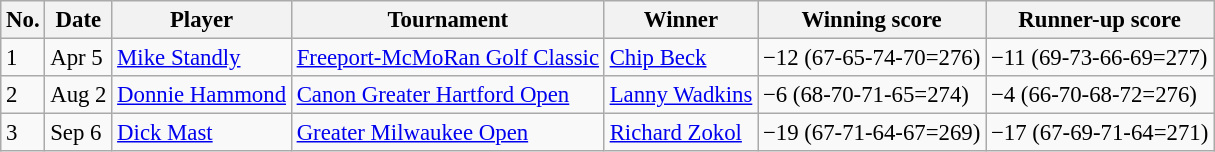<table class="wikitable" style="font-size:95%;">
<tr>
<th>No.</th>
<th>Date</th>
<th>Player</th>
<th>Tournament</th>
<th>Winner</th>
<th>Winning score</th>
<th>Runner-up score</th>
</tr>
<tr>
<td>1</td>
<td>Apr 5</td>
<td> <a href='#'>Mike Standly</a></td>
<td><a href='#'>Freeport-McMoRan Golf Classic</a></td>
<td> <a href='#'>Chip Beck</a></td>
<td>−12 (67-65-74-70=276)</td>
<td>−11 (69-73-66-69=277)</td>
</tr>
<tr>
<td>2</td>
<td>Aug 2</td>
<td> <a href='#'>Donnie Hammond</a></td>
<td><a href='#'>Canon Greater Hartford Open</a></td>
<td> <a href='#'>Lanny Wadkins</a></td>
<td>−6 (68-70-71-65=274)</td>
<td>−4 (66-70-68-72=276)</td>
</tr>
<tr>
<td>3</td>
<td>Sep 6</td>
<td> <a href='#'>Dick Mast</a></td>
<td><a href='#'>Greater Milwaukee Open</a></td>
<td> <a href='#'>Richard Zokol</a></td>
<td>−19 (67-71-64-67=269)</td>
<td>−17 (67-69-71-64=271)</td>
</tr>
</table>
